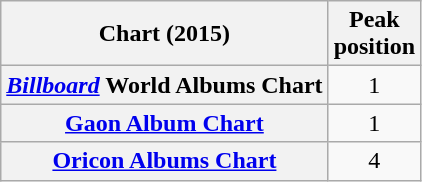<table class="wikitable plainrowheaders sortable" style="text-align:center;" border="1">
<tr>
<th scope="col">Chart (2015)</th>
<th scope="col">Peak<br>position</th>
</tr>
<tr>
<th scope="row"><em><a href='#'>Billboard</a></em> World Albums Chart</th>
<td>1</td>
</tr>
<tr>
<th scope="row"><a href='#'>Gaon Album Chart</a></th>
<td>1</td>
</tr>
<tr>
<th scope="row"><a href='#'>Oricon Albums Chart</a></th>
<td>4</td>
</tr>
</table>
